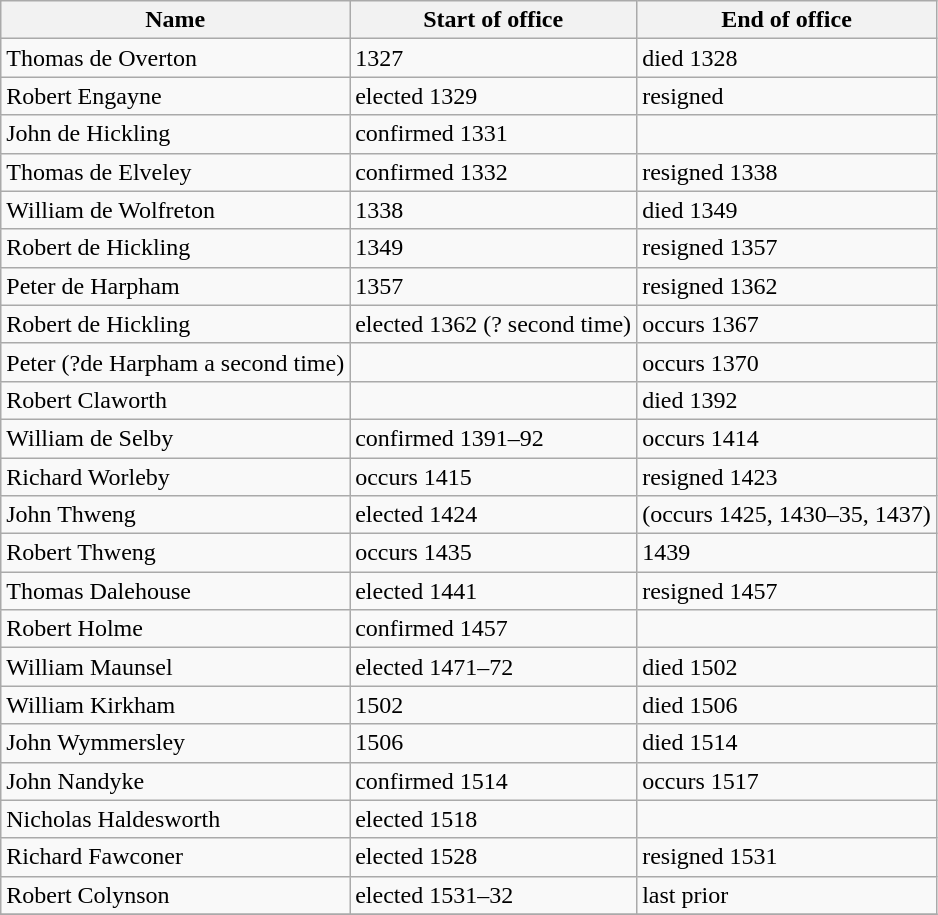<table class="wikitable">
<tr>
<th>Name</th>
<th>Start of office</th>
<th>End of office</th>
</tr>
<tr>
<td>Thomas de Overton</td>
<td>1327</td>
<td>died 1328</td>
</tr>
<tr>
<td>Robert Engayne</td>
<td>elected 1329</td>
<td>resigned</td>
</tr>
<tr>
<td>John de Hickling</td>
<td>confirmed 1331</td>
<td></td>
</tr>
<tr>
<td>Thomas de Elveley</td>
<td>confirmed 1332</td>
<td>resigned 1338</td>
</tr>
<tr>
<td>William de Wolfreton</td>
<td>1338</td>
<td>died 1349</td>
</tr>
<tr>
<td>Robert de Hickling</td>
<td>1349</td>
<td>resigned 1357</td>
</tr>
<tr>
<td>Peter de Harpham</td>
<td>1357</td>
<td>resigned 1362</td>
</tr>
<tr>
<td>Robert de Hickling</td>
<td>elected 1362 (? second time)</td>
<td>occurs 1367</td>
</tr>
<tr>
<td>Peter (?de Harpham a second time)</td>
<td></td>
<td>occurs 1370</td>
</tr>
<tr>
<td>Robert Claworth</td>
<td></td>
<td>died 1392</td>
</tr>
<tr>
<td>William de Selby</td>
<td>confirmed 1391–92</td>
<td>occurs 1414</td>
</tr>
<tr>
<td>Richard Worleby</td>
<td>occurs 1415</td>
<td>resigned 1423</td>
</tr>
<tr>
<td>John Thweng</td>
<td>elected 1424</td>
<td>(occurs 1425, 1430–35, 1437)</td>
</tr>
<tr>
<td>Robert Thweng</td>
<td>occurs 1435</td>
<td>1439</td>
</tr>
<tr>
<td>Thomas Dalehouse</td>
<td>elected 1441</td>
<td>resigned 1457</td>
</tr>
<tr>
<td>Robert Holme</td>
<td>confirmed 1457</td>
<td></td>
</tr>
<tr>
<td>William Maunsel</td>
<td>elected 1471–72</td>
<td>died 1502</td>
</tr>
<tr>
<td>William Kirkham</td>
<td>1502</td>
<td>died 1506</td>
</tr>
<tr>
<td>John Wymmersley</td>
<td>1506</td>
<td>died 1514</td>
</tr>
<tr>
<td>John Nandyke</td>
<td>confirmed 1514</td>
<td>occurs 1517</td>
</tr>
<tr>
<td>Nicholas Haldesworth</td>
<td>elected 1518</td>
<td></td>
</tr>
<tr>
<td>Richard Fawconer</td>
<td>elected 1528</td>
<td>resigned 1531</td>
</tr>
<tr>
<td>Robert Colynson</td>
<td>elected 1531–32</td>
<td>last prior</td>
</tr>
<tr>
</tr>
</table>
